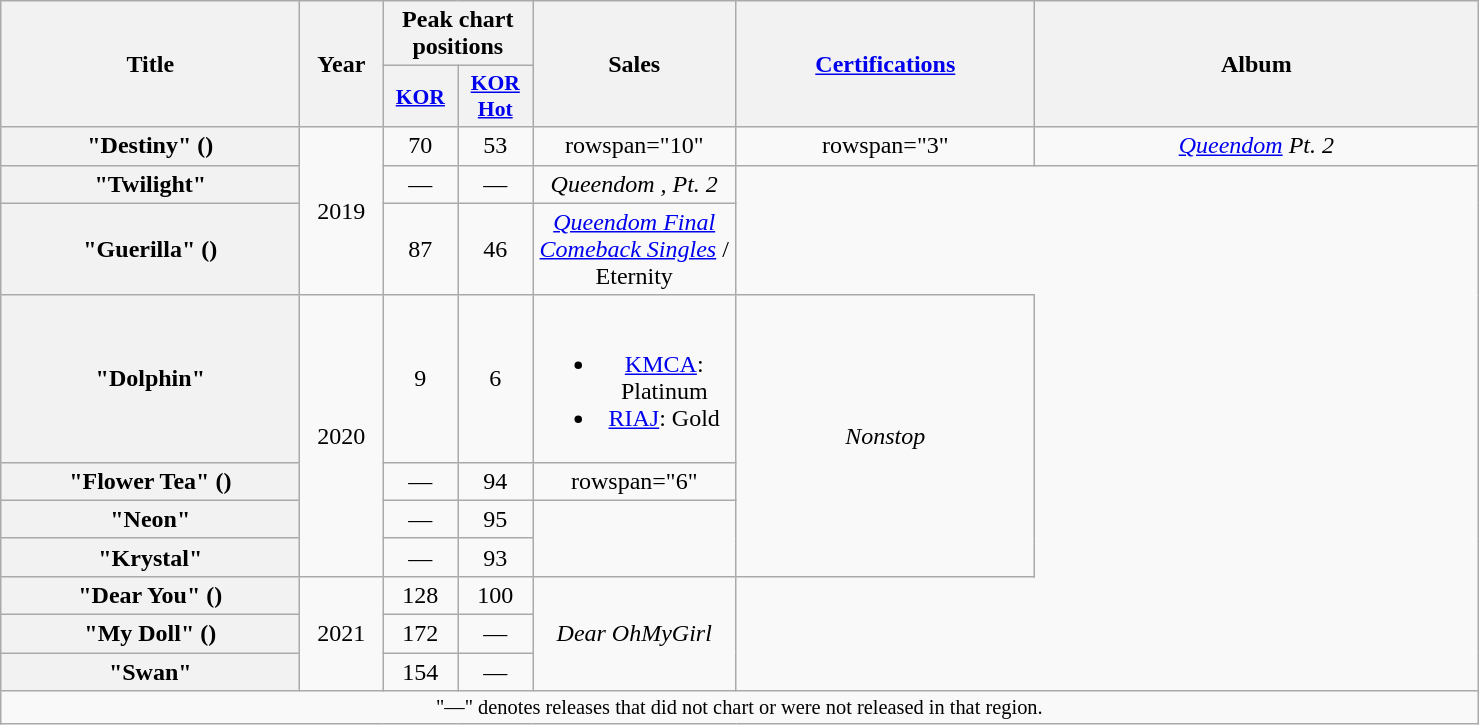<table class="wikitable plainrowheaders" style="text-align:center">
<tr>
<th scope="col" rowspan="2" style="width:12em;">Title</th>
<th scope="col" rowspan="2" style="width:3em;">Year</th>
<th scope="col" colspan="2">Peak chart positions</th>
<th scope="col" rowspan="2" style="width:8em;">Sales</th>
<th scope="col" rowspan="2" style="width:12em;"><a href='#'>Certifications</a></th>
<th scope="col" rowspan="2" style="width:18em;">Album</th>
</tr>
<tr>
<th scope="col" style="width:3em;font-size:90%;"><a href='#'>KOR</a><br></th>
<th scope="col" style="width:3em;font-size:90%;"><a href='#'>KOR<br>Hot</a><br></th>
</tr>
<tr>
<th scope="row">"Destiny" ()</th>
<td rowspan="3">2019</td>
<td>70</td>
<td>53</td>
<td>rowspan="10" </td>
<td>rowspan="3" </td>
<td><em><a href='#'>Queendom</a> <Cover Performances> Pt. 2</em></td>
</tr>
<tr>
<th scope="row">"Twilight"</th>
<td>—</td>
<td>—</td>
<td><em>Queendom <Fan-dora's Box>, Pt. 2</em></td>
</tr>
<tr>
<th scope="row">"Guerilla" ()</th>
<td>87</td>
<td>46</td>
<td><em><a href='#'>Queendom Final Comeback Singles</a></em> / Eternity</td>
</tr>
<tr>
<th scope="row">"Dolphin"</th>
<td rowspan="4">2020</td>
<td>9</td>
<td>6</td>
<td><br><ul><li><a href='#'>KMCA</a>: Platinum</li><li><a href='#'>RIAJ</a>: Gold </li></ul></td>
<td rowspan="4"><em>Nonstop</em></td>
</tr>
<tr>
<th scope="row">"Flower Tea" ()</th>
<td>—</td>
<td>94</td>
<td>rowspan="6" </td>
</tr>
<tr>
<th scope="row">"Neon"</th>
<td>—</td>
<td>95</td>
</tr>
<tr>
<th scope="row">"Krystal"</th>
<td>—</td>
<td>93</td>
</tr>
<tr>
<th scope="row">"Dear You" ()</th>
<td rowspan="3">2021</td>
<td>128</td>
<td>100</td>
<td rowspan="3"><em>Dear OhMyGirl</em></td>
</tr>
<tr>
<th scope="row">"My Doll" ()</th>
<td>172</td>
<td>—</td>
</tr>
<tr>
<th scope="row">"Swan"</th>
<td>154</td>
<td>—</td>
</tr>
<tr>
<td colspan="7" style="font-size:85%;">"—" denotes releases that did not chart or were not released in that region.</td>
</tr>
</table>
